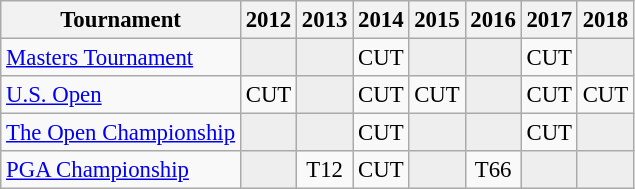<table class="wikitable" style="font-size:95%;text-align:center;">
<tr>
<th>Tournament</th>
<th>2012</th>
<th>2013</th>
<th>2014</th>
<th>2015</th>
<th>2016</th>
<th>2017</th>
<th>2018</th>
</tr>
<tr>
<td align=left><a href='#'>Masters Tournament</a></td>
<td style="background:#eeeeee;"></td>
<td style="background:#eeeeee;"></td>
<td>CUT</td>
<td style="background:#eeeeee;"></td>
<td style="background:#eeeeee;"></td>
<td>CUT</td>
<td style="background:#eeeeee;"></td>
</tr>
<tr>
<td align=left><a href='#'>U.S. Open</a></td>
<td>CUT</td>
<td style="background:#eeeeee;"></td>
<td>CUT</td>
<td>CUT</td>
<td style="background:#eeeeee;"></td>
<td>CUT</td>
<td>CUT</td>
</tr>
<tr>
<td align=left><a href='#'>The Open Championship</a></td>
<td style="background:#eeeeee;"></td>
<td style="background:#eeeeee;"></td>
<td>CUT</td>
<td style="background:#eeeeee;"></td>
<td style="background:#eeeeee;"></td>
<td>CUT</td>
<td style="background:#eeeeee;"></td>
</tr>
<tr>
<td align=left><a href='#'>PGA Championship</a></td>
<td style="background:#eeeeee;"></td>
<td>T12</td>
<td>CUT</td>
<td style="background:#eeeeee;"></td>
<td>T66</td>
<td style="background:#eeeeee;"></td>
<td style="background:#eeeeee;"></td>
</tr>
</table>
